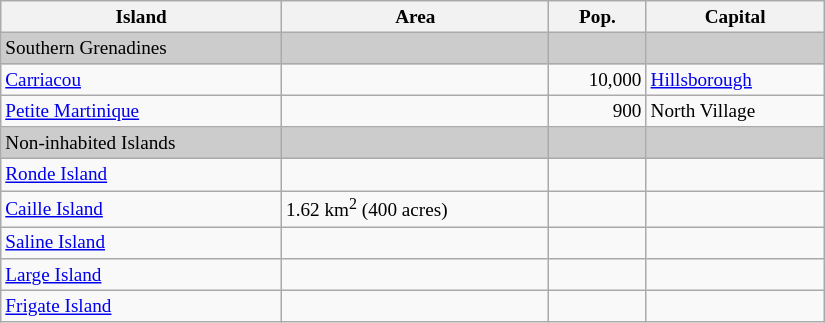<table class="wikitable sortable" style="font-size: 80%;" summary="Smaller Islands of the Grenada" width="550" border="0">
<tr>
<th>Island</th>
<th>Area</th>
<th>Pop.</th>
<th>Capital</th>
</tr>
<tr>
<td style="background-color:#cccccc">Southern Grenadines</td>
<td style="background-color:#cccccc"></td>
<td style="background-color:#cccccc"></td>
<td style="background-color:#cccccc"></td>
</tr>
<tr>
<td><a href='#'>Carriacou</a></td>
<td></td>
<td style="text-align:right">10,000</td>
<td><a href='#'>Hillsborough</a></td>
</tr>
<tr>
<td><a href='#'>Petite Martinique</a></td>
<td></td>
<td style="text-align:right">900</td>
<td>North Village</td>
</tr>
<tr>
<td style="background-color:#cccccc">Non-inhabited Islands</td>
<td style="background-color:#cccccc"></td>
<td style="background-color:#cccccc"></td>
<td style="background-color:#cccccc"></td>
</tr>
<tr>
<td><a href='#'>Ronde Island</a></td>
<td></td>
<td style="text-align:right"></td>
<td></td>
</tr>
<tr>
<td><a href='#'>Caille Island</a></td>
<td>1.62 km<sup>2</sup>  (400 acres)</td>
<td></td>
<td></td>
</tr>
<tr>
<td><a href='#'>Saline Island</a></td>
<td></td>
<td style="text-align:right"></td>
<td></td>
</tr>
<tr>
<td><a href='#'>Large Island</a></td>
<td></td>
<td style="text-align:right"></td>
<td></td>
</tr>
<tr>
<td><a href='#'>Frigate Island</a></td>
<td></td>
<td></td>
<td></td>
</tr>
</table>
